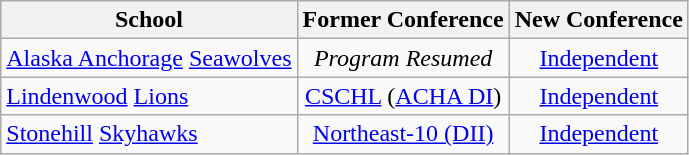<table class="wikitable">
<tr>
<th>School</th>
<th>Former Conference</th>
<th>New Conference</th>
</tr>
<tr>
<td><a href='#'>Alaska Anchorage</a> <a href='#'>Seawolves</a></td>
<td style="text-align:center;"><em>Program Resumed</em></td>
<td style="text-align:center;"><a href='#'>Independent</a></td>
</tr>
<tr>
<td><a href='#'>Lindenwood</a> <a href='#'>Lions</a></td>
<td style="text-align:center;"><a href='#'>CSCHL</a> (<a href='#'>ACHA DI</a>)</td>
<td style="text-align:center;"><a href='#'>Independent</a></td>
</tr>
<tr>
<td><a href='#'>Stonehill</a> <a href='#'>Skyhawks</a></td>
<td style="text-align:center;"><a href='#'>Northeast-10 (DII)</a></td>
<td style="text-align:center;"><a href='#'>Independent</a></td>
</tr>
</table>
